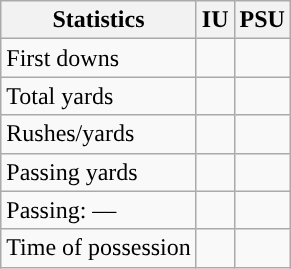<table class="wikitable" style="float:left">
<tr>
<th>Statistics</th>
<th>IU</th>
<th>PSU</th>
</tr>
<tr>
<td>First downs</td>
<td></td>
<td></td>
</tr>
<tr>
<td>Total yards</td>
<td></td>
<td></td>
</tr>
<tr>
<td>Rushes/yards</td>
<td></td>
<td></td>
</tr>
<tr>
<td>Passing yards</td>
<td></td>
<td></td>
</tr>
<tr>
<td>Passing: ––</td>
<td></td>
<td></td>
</tr>
<tr>
<td>Time of possession</td>
<td></td>
<td></td>
</tr>
</table>
